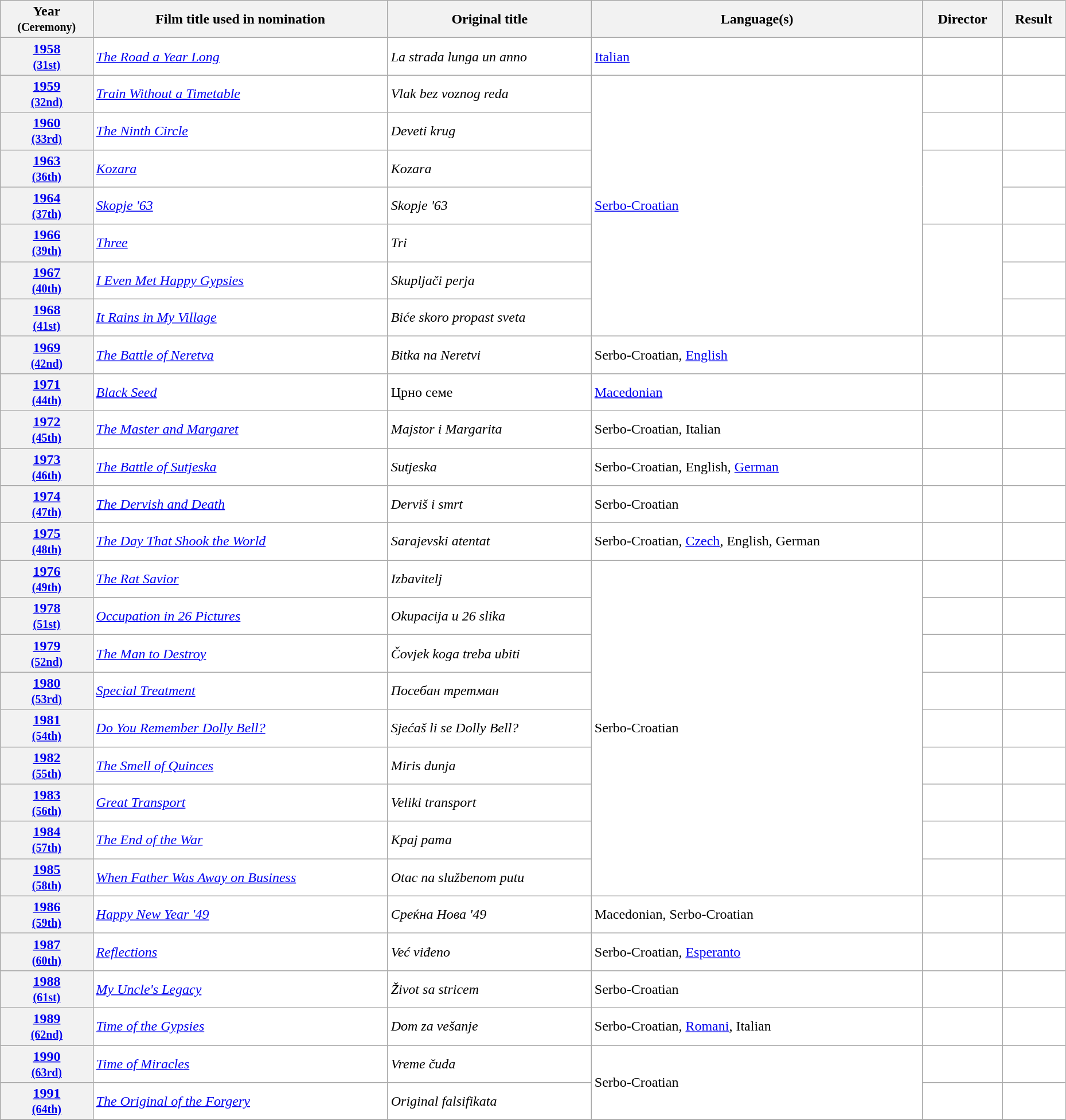<table class="wikitable sortable" width="98%" style="background:#ffffff;">
<tr>
<th>Year<br><small>(Ceremony)</small></th>
<th>Film title used in nomination</th>
<th>Original title</th>
<th>Language(s)</th>
<th>Director</th>
<th>Result</th>
</tr>
<tr>
<th align="center"><a href='#'>1958</a><br><small><a href='#'>(31st)</a></small></th>
<td><em><a href='#'>The Road a Year Long</a></em></td>
<td><em>La strada lunga un anno</em></td>
<td><a href='#'>Italian</a></td>
<td></td>
<td></td>
</tr>
<tr>
<th align="center"><a href='#'>1959</a><br><small><a href='#'>(32nd)</a></small></th>
<td><em><a href='#'>Train Without a Timetable</a></em></td>
<td><em>Vlak bez voznog reda</em></td>
<td rowspan="7"><a href='#'>Serbo-Croatian</a></td>
<td></td>
<td></td>
</tr>
<tr>
<th align="center"><a href='#'>1960</a><br><small><a href='#'>(33rd)</a></small></th>
<td><em><a href='#'>The Ninth Circle</a></em></td>
<td><em>Deveti krug</em></td>
<td></td>
<td></td>
</tr>
<tr>
<th align="center"><a href='#'>1963</a><br><small><a href='#'>(36th)</a></small></th>
<td><em><a href='#'>Kozara</a></em></td>
<td><em>Kozara</em></td>
<td rowspan="2"></td>
<td></td>
</tr>
<tr>
<th align="center"><a href='#'>1964</a><br><small><a href='#'>(37th)</a></small></th>
<td><em><a href='#'>Skopje '63</a></em></td>
<td><em>Skopje '63</em></td>
<td></td>
</tr>
<tr>
<th align="center"><a href='#'>1966</a><br><small><a href='#'>(39th)</a></small></th>
<td><em><a href='#'>Three</a></em></td>
<td><em>Tri</em></td>
<td rowspan="3"></td>
<td></td>
</tr>
<tr>
<th align="center"><a href='#'>1967</a><br><small><a href='#'>(40th)</a></small></th>
<td><em><a href='#'>I Even Met Happy Gypsies</a></em></td>
<td><em>Skupljači perja</em></td>
<td></td>
</tr>
<tr>
<th align="center"><a href='#'>1968</a><br><small><a href='#'>(41st)</a></small></th>
<td><em><a href='#'>It Rains in My Village</a></em></td>
<td><em>Biće skoro propast sveta</em></td>
<td></td>
</tr>
<tr>
<th align="center"><a href='#'>1969</a><br><small><a href='#'>(42nd)</a></small></th>
<td><em><a href='#'>The Battle of Neretva</a></em></td>
<td><em>Bitka na Neretvi</em></td>
<td>Serbo-Croatian, <a href='#'>English</a></td>
<td></td>
<td></td>
</tr>
<tr>
<th align="center"><a href='#'>1971</a><br><small><a href='#'>(44th)</a></small></th>
<td><em><a href='#'>Black Seed</a></em></td>
<td>Црно семе</td>
<td><a href='#'>Macedonian</a></td>
<td></td>
<td></td>
</tr>
<tr>
<th align="center"><a href='#'>1972</a><br><small><a href='#'>(45th)</a></small></th>
<td><em><a href='#'>The Master and Margaret</a></em></td>
<td><em>Majstor i Margarita</em></td>
<td>Serbo-Croatian, Italian</td>
<td></td>
<td></td>
</tr>
<tr>
<th align="center"><a href='#'>1973</a><br><small><a href='#'>(46th)</a></small></th>
<td><em><a href='#'>The Battle of Sutjeska</a></em></td>
<td><em>Sutjeska</em></td>
<td>Serbo-Croatian, English, <a href='#'>German</a></td>
<td></td>
<td></td>
</tr>
<tr>
<th align="center"><a href='#'>1974</a><br><small><a href='#'>(47th)</a></small></th>
<td><em><a href='#'>The Dervish and Death</a></em></td>
<td><em>Derviš i smrt</em></td>
<td>Serbo-Croatian</td>
<td></td>
<td></td>
</tr>
<tr>
<th align="center"><a href='#'>1975</a><br><small><a href='#'>(48th)</a></small></th>
<td><em><a href='#'>The Day That Shook the World</a></em></td>
<td><em>Sarajevski atentat</em></td>
<td>Serbo-Croatian, <a href='#'>Czech</a>, English, German</td>
<td></td>
<td></td>
</tr>
<tr>
<th align="center"><a href='#'>1976</a><br><small><a href='#'>(49th)</a></small></th>
<td><em><a href='#'>The Rat Savior</a></em></td>
<td><em>Izbavitelj</em></td>
<td rowspan="9">Serbo-Croatian</td>
<td></td>
<td></td>
</tr>
<tr>
<th align="center"><a href='#'>1978</a><br><small><a href='#'>(51st)</a></small></th>
<td><em><a href='#'>Occupation in 26 Pictures</a></em></td>
<td><em>Okupacija u 26 slika</em></td>
<td></td>
<td></td>
</tr>
<tr>
<th align="center"><a href='#'>1979</a><br><small><a href='#'>(52nd)</a></small></th>
<td><em><a href='#'>The Man to Destroy</a></em></td>
<td><em>Čovjek koga treba ubiti</em></td>
<td></td>
<td></td>
</tr>
<tr>
<th align="center"><a href='#'>1980</a><br><small><a href='#'>(53rd)</a></small></th>
<td><em><a href='#'>Special Treatment</a></em></td>
<td><em>Посебан третман</em></td>
<td></td>
<td></td>
</tr>
<tr>
<th align="center"><a href='#'>1981</a><br><small><a href='#'>(54th)</a></small></th>
<td><em><a href='#'>Do You Remember Dolly Bell?</a></em></td>
<td><em>Sjećaš li se Dolly Bell?</em></td>
<td></td>
<td></td>
</tr>
<tr>
<th align="center"><a href='#'>1982</a><br><small><a href='#'>(55th)</a></small></th>
<td><em><a href='#'>The Smell of Quinces</a></em></td>
<td><em>Miris dunja</em></td>
<td></td>
<td></td>
</tr>
<tr>
<th align="center"><a href='#'>1983</a><br><small><a href='#'>(56th)</a></small></th>
<td><em><a href='#'>Great Transport</a></em></td>
<td><em>Veliki transport</em></td>
<td></td>
<td></td>
</tr>
<tr>
<th align="center"><a href='#'>1984</a><br><small><a href='#'>(57th)</a></small></th>
<td><em><a href='#'>The End of the War</a></em></td>
<td><em>Крај рата</em></td>
<td></td>
<td></td>
</tr>
<tr>
<th align="center"><a href='#'>1985</a><br><small><a href='#'>(58th)</a></small></th>
<td><em><a href='#'>When Father Was Away on Business</a></em></td>
<td><em>Otac na službenom putu</em></td>
<td></td>
<td></td>
</tr>
<tr>
<th align="center"><a href='#'>1986</a><br><small><a href='#'>(59th)</a></small></th>
<td><em><a href='#'>Happy New Year '49</a></em></td>
<td><em>Среќна Нова '49</em></td>
<td>Macedonian, Serbo-Croatian</td>
<td></td>
<td></td>
</tr>
<tr>
<th align="center"><a href='#'>1987</a><br><small><a href='#'>(60th)</a></small></th>
<td><em><a href='#'>Reflections</a></em></td>
<td><em>Već viđeno</em></td>
<td>Serbo-Croatian, <a href='#'>Esperanto</a></td>
<td></td>
<td></td>
</tr>
<tr>
<th align="center"><a href='#'>1988</a><br><small><a href='#'>(61st)</a></small></th>
<td><em><a href='#'>My Uncle's Legacy</a></em></td>
<td><em>Život sa stricem</em></td>
<td>Serbo-Croatian</td>
<td></td>
<td></td>
</tr>
<tr>
<th align="center"><a href='#'>1989</a><br><small><a href='#'>(62nd)</a></small></th>
<td><em><a href='#'>Time of the Gypsies</a></em></td>
<td><em>Dom za vešanje</em></td>
<td>Serbo-Croatian, <a href='#'>Romani</a>, Italian</td>
<td></td>
<td></td>
</tr>
<tr>
<th align="center"><a href='#'>1990</a><br><small><a href='#'>(63rd)</a></small></th>
<td><em><a href='#'>Time of Miracles</a></em></td>
<td><em>Vreme čuda</em></td>
<td rowspan="2">Serbo-Croatian</td>
<td></td>
<td></td>
</tr>
<tr>
<th align="center"><a href='#'>1991</a><br><small><a href='#'>(64th)</a></small></th>
<td><em><a href='#'>The Original of the Forgery</a></em></td>
<td><em>Original falsifikata</em></td>
<td></td>
<td></td>
</tr>
<tr>
</tr>
</table>
